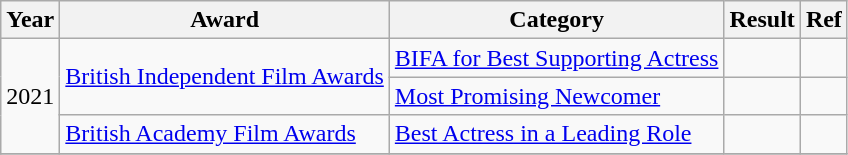<table class="wikitable plainrowheaders">
<tr>
<th>Year</th>
<th>Award</th>
<th>Category</th>
<th>Result</th>
<th>Ref</th>
</tr>
<tr>
<td rowspan="3">2021</td>
<td rowspan="2"><a href='#'>British Independent Film Awards</a></td>
<td><a href='#'>BIFA for Best Supporting Actress</a></td>
<td></td>
</tr>
<tr>
<td><a href='#'>Most Promising Newcomer</a></td>
<td></td>
<td style = "text-align: center;"></td>
</tr>
<tr>
<td><a href='#'>British Academy Film Awards</a></td>
<td><a href='#'>Best Actress in a Leading Role</a></td>
<td></td>
<td style = "text-align: center;"></td>
</tr>
<tr>
</tr>
</table>
